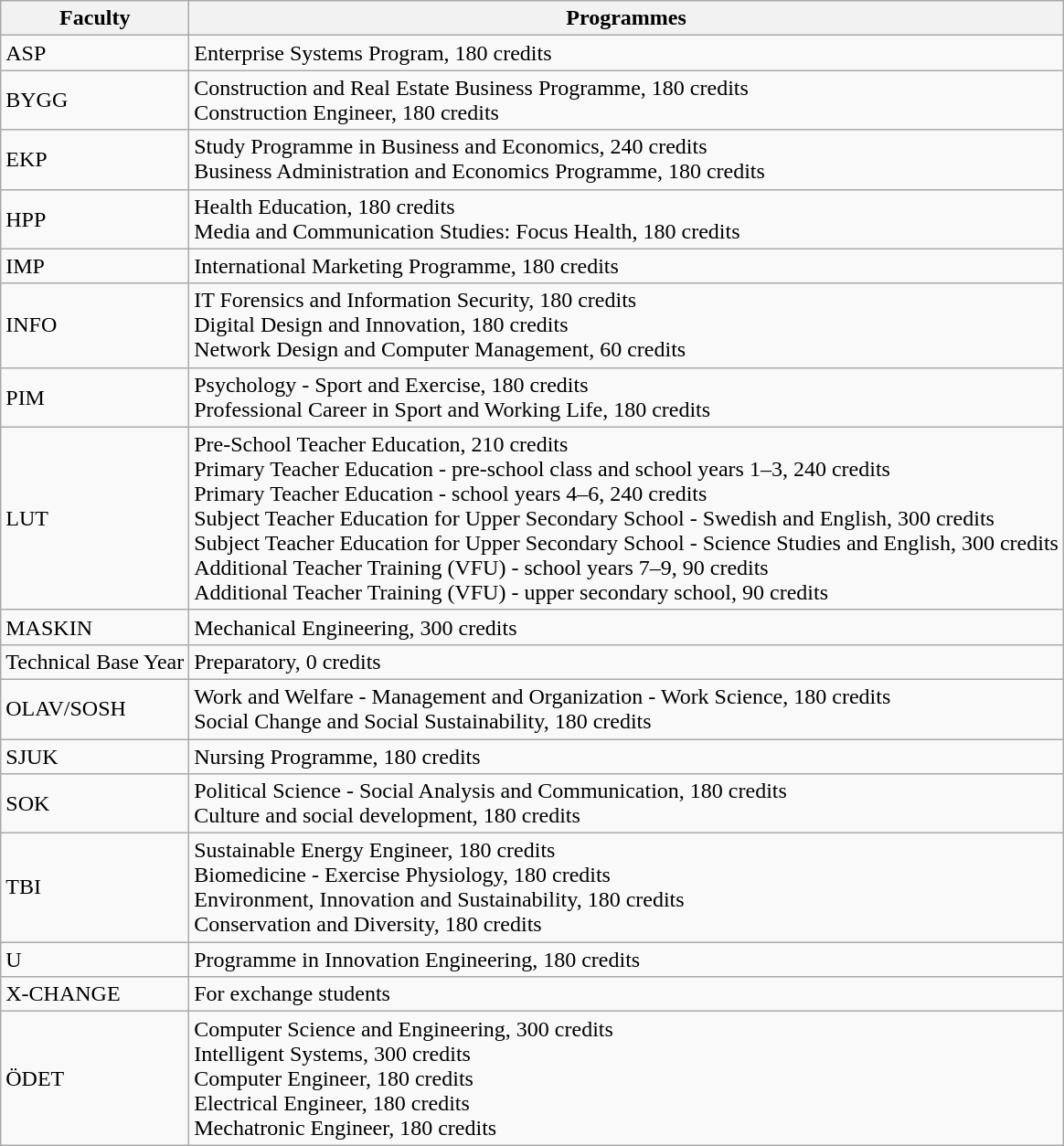<table class="wikitable">
<tr>
<th>Faculty</th>
<th>Programmes</th>
</tr>
<tr>
<td>ASP</td>
<td>Enterprise Systems Program, 180 credits</td>
</tr>
<tr>
<td>BYGG</td>
<td>Construction and Real Estate Business Programme, 180 credits<br>Construction Engineer, 180 credits</td>
</tr>
<tr>
<td>EKP</td>
<td>Study Programme in Business and Economics, 240 credits<br>Business Administration and Economics Programme, 180 credits</td>
</tr>
<tr>
<td>HPP</td>
<td>Health Education, 180 credits<br>Media and Communication Studies: Focus Health, 180 credits</td>
</tr>
<tr>
<td>IMP</td>
<td>International Marketing Programme, 180 credits</td>
</tr>
<tr>
<td>INFO</td>
<td>IT Forensics and Information Security, 180 credits<br>Digital Design and Innovation, 180 credits<br>Network Design and Computer Management, 60 credits</td>
</tr>
<tr>
<td>PIM</td>
<td>Psychology - Sport and Exercise, 180 credits<br>Professional Career in Sport and Working Life, 180 credits</td>
</tr>
<tr>
<td>LUT</td>
<td>Pre-School Teacher Education, 210 credits<br>Primary Teacher Education - pre-school class and school years 1–3, 240 credits<br>Primary Teacher Education - school years 4–6, 240 credits<br>Subject Teacher Education for Upper Secondary School - Swedish and English, 300 credits<br>Subject Teacher Education for Upper Secondary School - Science Studies and English, 300 credits<br>Additional Teacher Training (VFU) - school years 7–9, 90 credits<br>Additional Teacher Training (VFU) - upper secondary school, 90 credits</td>
</tr>
<tr>
<td>MASKIN</td>
<td>Mechanical Engineering, 300 credits</td>
</tr>
<tr>
<td>Technical Base Year</td>
<td>Preparatory, 0 credits</td>
</tr>
<tr>
<td>OLAV/SOSH</td>
<td>Work and Welfare - Management and Organization - Work Science, 180 credits<br>Social Change and Social Sustainability, 180 credits</td>
</tr>
<tr>
<td>SJUK</td>
<td>Nursing Programme, 180 credits</td>
</tr>
<tr>
<td>SOK</td>
<td>Political Science - Social Analysis and Communication, 180 credits<br>Culture and social development, 180 credits</td>
</tr>
<tr>
<td>TBI</td>
<td>Sustainable Energy Engineer, 180 credits<br>Biomedicine - Exercise Physiology, 180 credits<br>Environment, Innovation and Sustainability, 180 credits<br>Conservation and Diversity, 180 credits</td>
</tr>
<tr>
<td>U</td>
<td>Programme in Innovation Engineering, 180 credits</td>
</tr>
<tr>
<td>X-CHANGE</td>
<td>For exchange students</td>
</tr>
<tr>
<td>ÖDET</td>
<td>Computer Science and Engineering, 300 credits<br>Intelligent Systems, 300 credits<br>Computer Engineer, 180 credits<br>Electrical Engineer, 180 credits<br>Mechatronic Engineer, 180 credits</td>
</tr>
</table>
